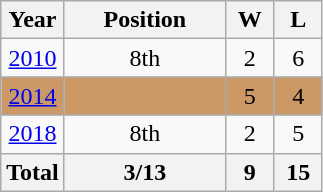<table class="wikitable" style="text-align: center;">
<tr>
<th>Year</th>
<th width="100">Position</th>
<th width="25">W</th>
<th width="25">L</th>
</tr>
<tr>
<td> <a href='#'>2010</a></td>
<td>8th</td>
<td>2</td>
<td>6</td>
</tr>
<tr bgcolor=cc9966>
<td> <a href='#'>2014</a></td>
<td></td>
<td>5</td>
<td>4</td>
</tr>
<tr>
<td> <a href='#'>2018</a></td>
<td>8th</td>
<td>2</td>
<td>5</td>
</tr>
<tr>
<th>Total</th>
<th>3/13</th>
<th>9</th>
<th>15</th>
</tr>
</table>
